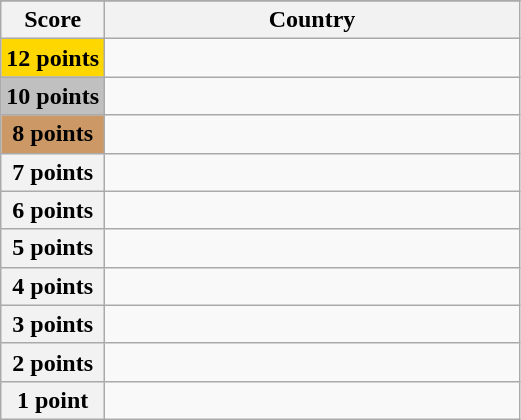<table class="wikitable">
<tr>
</tr>
<tr>
<th scope="col" width="20%">Score</th>
<th scope="col">Country</th>
</tr>
<tr>
<th scope="row" style="background:gold">12 points</th>
<td></td>
</tr>
<tr>
<th scope="row" style="background:silver">10 points</th>
<td></td>
</tr>
<tr>
<th scope="row" style="background:#CC9966">8 points</th>
<td></td>
</tr>
<tr>
<th scope="row">7 points</th>
<td></td>
</tr>
<tr>
<th scope="row">6 points</th>
<td></td>
</tr>
<tr>
<th scope="row">5 points</th>
<td></td>
</tr>
<tr>
<th scope="row">4 points</th>
<td></td>
</tr>
<tr>
<th scope="row">3 points</th>
<td></td>
</tr>
<tr>
<th scope="row">2 points</th>
<td></td>
</tr>
<tr>
<th scope="row">1 point</th>
<td></td>
</tr>
</table>
